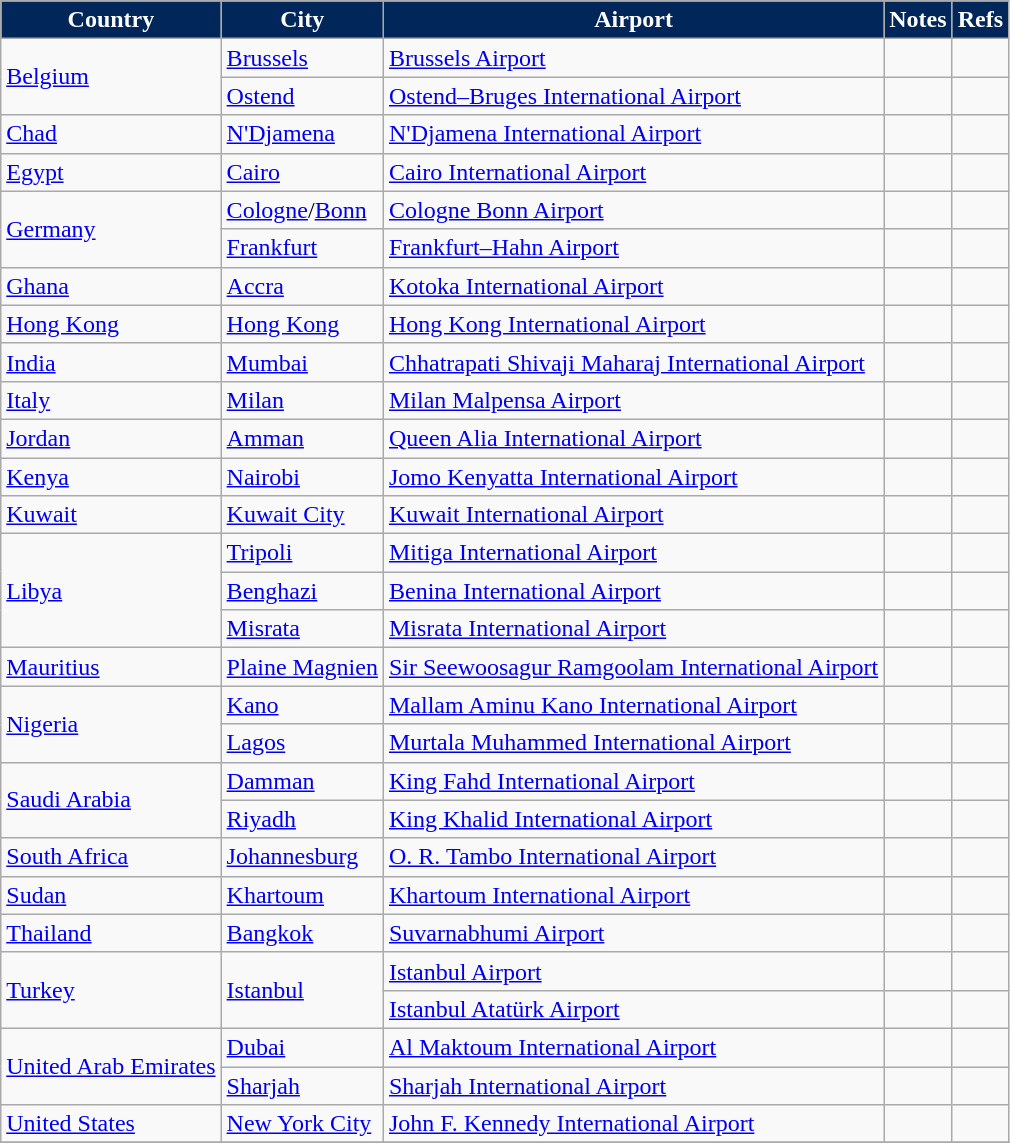<table class="sortable wikitable">
<tr>
<th style="background:#012659;color: white">Country</th>
<th style="background:#012659;color: white">City</th>
<th style="background:#012659;color: white">Airport</th>
<th style="background:#012659;color: white">Notes</th>
<th style="background:#012659;color: white">Refs</th>
</tr>
<tr>
<td rowspan="2"><a href='#'>Belgium</a></td>
<td><a href='#'>Brussels</a></td>
<td><a href='#'>Brussels Airport</a></td>
<td align=center></td>
<td align=center></td>
</tr>
<tr>
<td><a href='#'>Ostend</a></td>
<td><a href='#'>Ostend–Bruges International Airport</a></td>
<td></td>
<td align=center></td>
</tr>
<tr>
<td><a href='#'>Chad</a></td>
<td><a href='#'>N'Djamena</a></td>
<td><a href='#'>N'Djamena International Airport</a></td>
<td align=center></td>
<td align=center></td>
</tr>
<tr>
<td><a href='#'>Egypt</a></td>
<td><a href='#'>Cairo</a></td>
<td><a href='#'>Cairo International Airport</a></td>
<td></td>
<td align=center></td>
</tr>
<tr>
<td rowspan="2"><a href='#'>Germany</a></td>
<td><a href='#'>Cologne</a>/<a href='#'>Bonn</a></td>
<td><a href='#'>Cologne Bonn Airport</a></td>
<td align=center></td>
<td align=center></td>
</tr>
<tr>
<td><a href='#'>Frankfurt</a></td>
<td><a href='#'>Frankfurt–Hahn Airport</a></td>
<td align=center></td>
<td align=center></td>
</tr>
<tr>
<td><a href='#'>Ghana</a></td>
<td><a href='#'>Accra</a></td>
<td><a href='#'>Kotoka International Airport</a></td>
<td align=center></td>
<td align=center></td>
</tr>
<tr>
<td><a href='#'>Hong Kong</a></td>
<td><a href='#'>Hong Kong</a></td>
<td><a href='#'>Hong Kong International Airport</a></td>
<td align=center></td>
<td align=center></td>
</tr>
<tr>
<td><a href='#'>India</a></td>
<td><a href='#'>Mumbai</a></td>
<td><a href='#'>Chhatrapati Shivaji Maharaj International Airport</a></td>
<td align=center></td>
<td align=center></td>
</tr>
<tr>
<td><a href='#'>Italy</a></td>
<td><a href='#'>Milan</a></td>
<td><a href='#'>Milan Malpensa Airport</a></td>
<td align=center></td>
<td align=center></td>
</tr>
<tr>
<td><a href='#'>Jordan</a></td>
<td><a href='#'>Amman</a></td>
<td><a href='#'>Queen Alia International Airport</a></td>
<td align=center></td>
<td align=center></td>
</tr>
<tr>
<td><a href='#'>Kenya</a></td>
<td><a href='#'>Nairobi</a></td>
<td><a href='#'>Jomo Kenyatta International Airport</a></td>
<td align=center></td>
<td align=center></td>
</tr>
<tr>
<td><a href='#'>Kuwait</a></td>
<td><a href='#'>Kuwait City</a></td>
<td><a href='#'>Kuwait International Airport</a></td>
<td align=center></td>
<td align=center></td>
</tr>
<tr>
<td rowspan="3"><a href='#'>Libya</a></td>
<td><a href='#'>Tripoli</a></td>
<td><a href='#'>Mitiga International Airport</a></td>
<td align=center></td>
<td align=center></td>
</tr>
<tr>
<td><a href='#'>Benghazi</a></td>
<td><a href='#'>Benina International Airport</a></td>
<td align=center></td>
<td align=center></td>
</tr>
<tr>
<td><a href='#'>Misrata</a></td>
<td><a href='#'>Misrata International Airport</a></td>
<td align=center></td>
<td align=center></td>
</tr>
<tr>
<td><a href='#'>Mauritius</a></td>
<td><a href='#'>Plaine Magnien</a></td>
<td><a href='#'>Sir Seewoosagur Ramgoolam International Airport</a></td>
<td align=center></td>
<td align=center></td>
</tr>
<tr>
<td rowspan="2"><a href='#'>Nigeria</a></td>
<td><a href='#'>Kano</a></td>
<td><a href='#'>Mallam Aminu Kano International Airport</a></td>
<td align=center></td>
<td align=center></td>
</tr>
<tr>
<td><a href='#'>Lagos</a></td>
<td><a href='#'>Murtala Muhammed International Airport</a></td>
<td align=center></td>
<td align=center></td>
</tr>
<tr>
<td rowspan="2"><a href='#'>Saudi Arabia</a></td>
<td><a href='#'>Damman</a></td>
<td><a href='#'>King Fahd International Airport</a></td>
<td align=center></td>
<td align=center></td>
</tr>
<tr>
<td><a href='#'>Riyadh</a></td>
<td><a href='#'>King Khalid International Airport</a></td>
<td align=center></td>
<td align=center></td>
</tr>
<tr>
<td><a href='#'>South Africa</a></td>
<td><a href='#'>Johannesburg</a></td>
<td><a href='#'>O. R. Tambo International Airport</a></td>
<td align=center></td>
<td align=center></td>
</tr>
<tr>
<td><a href='#'>Sudan</a></td>
<td><a href='#'>Khartoum</a></td>
<td><a href='#'>Khartoum International Airport</a></td>
<td align=center></td>
<td align=center></td>
</tr>
<tr>
<td><a href='#'>Thailand</a></td>
<td><a href='#'>Bangkok</a></td>
<td><a href='#'>Suvarnabhumi Airport</a></td>
<td align=center></td>
<td align=center></td>
</tr>
<tr>
<td rowspan="2"><a href='#'>Turkey</a></td>
<td rowspan="2"><a href='#'>Istanbul</a></td>
<td><a href='#'>Istanbul Airport</a></td>
<td align=center></td>
<td align=center></td>
</tr>
<tr>
<td><a href='#'>Istanbul Atatürk Airport</a></td>
<td></td>
<td align=center></td>
</tr>
<tr>
<td rowspan="2"><a href='#'>United Arab Emirates</a></td>
<td><a href='#'>Dubai</a></td>
<td><a href='#'>Al Maktoum International Airport</a></td>
<td align=center></td>
<td align=center></td>
</tr>
<tr>
<td><a href='#'>Sharjah</a></td>
<td><a href='#'>Sharjah International Airport</a></td>
<td align=center></td>
<td align=center></td>
</tr>
<tr>
<td><a href='#'>United States</a></td>
<td><a href='#'>New York City</a></td>
<td><a href='#'>John F. Kennedy International Airport</a></td>
<td align=center></td>
<td align=center></td>
</tr>
<tr>
</tr>
</table>
